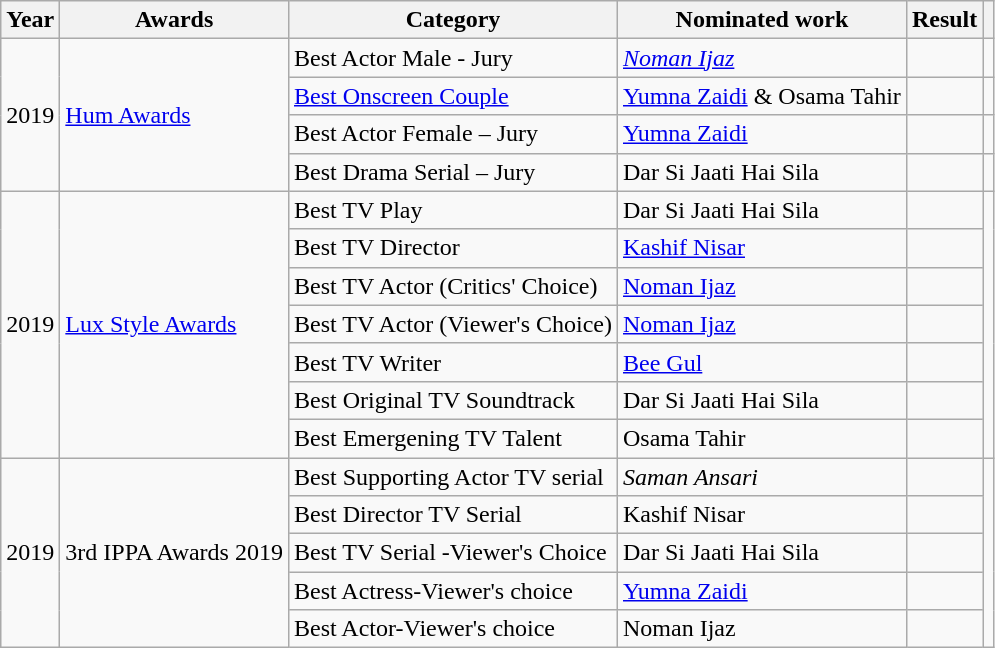<table class="wikitable sortable">
<tr>
<th>Year</th>
<th>Awards</th>
<th>Category</th>
<th>Nominated work</th>
<th>Result</th>
<th scope="col" class="unsortable"></th>
</tr>
<tr>
<td rowspan="4">2019</td>
<td rowspan=4><a href='#'>Hum Awards</a></td>
<td>Best Actor Male - Jury</td>
<td><em><a href='#'>Noman Ijaz</a></em></td>
<td></td>
<td></td>
</tr>
<tr>
<td><a href='#'>Best Onscreen Couple</a></td>
<td><a href='#'>Yumna Zaidi</a> & Osama Tahir</td>
<td></td>
<td></td>
</tr>
<tr>
<td>Best Actor Female – Jury</td>
<td><a href='#'>Yumna Zaidi</a></td>
<td></td>
<td></td>
</tr>
<tr>
<td>Best Drama Serial – Jury</td>
<td>Dar Si Jaati Hai Sila</td>
<td></td>
<td></td>
</tr>
<tr>
<td rowspan="7">2019</td>
<td rowspan="7"><a href='#'>Lux Style Awards</a></td>
<td>Best TV Play</td>
<td>Dar Si Jaati Hai Sila</td>
<td></td>
<td rowspan="7"></td>
</tr>
<tr>
<td>Best TV Director</td>
<td><a href='#'>Kashif Nisar</a></td>
<td></td>
</tr>
<tr>
<td>Best TV Actor (Critics' Choice)</td>
<td><a href='#'>Noman Ijaz</a></td>
<td></td>
</tr>
<tr>
<td>Best TV Actor (Viewer's Choice)</td>
<td><a href='#'>Noman Ijaz</a></td>
<td></td>
</tr>
<tr>
<td>Best TV Writer</td>
<td><a href='#'>Bee Gul</a></td>
<td></td>
</tr>
<tr>
<td>Best Original TV Soundtrack</td>
<td>Dar Si Jaati Hai Sila</td>
<td></td>
</tr>
<tr>
<td>Best Emergening TV Talent</td>
<td>Osama Tahir</td>
<td></td>
</tr>
<tr>
<td rowspan=5>2019</td>
<td rowspan="5">3rd IPPA Awards 2019</td>
<td>Best Supporting Actor TV serial</td>
<td><em>Saman Ansari</em></td>
<td></td>
<td rowspan="5"></td>
</tr>
<tr>
<td>Best Director TV Serial</td>
<td>Kashif Nisar</td>
<td></td>
</tr>
<tr>
<td>Best TV Serial -Viewer's Choice</td>
<td>Dar Si Jaati Hai Sila</td>
<td></td>
</tr>
<tr>
<td>Best Actress-Viewer's choice</td>
<td><a href='#'>Yumna Zaidi</a></td>
<td></td>
</tr>
<tr>
<td>Best Actor-Viewer's choice</td>
<td>Noman Ijaz</td>
<td></td>
</tr>
</table>
